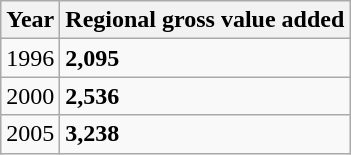<table class="wikitable">
<tr>
<th>Year</th>
<th>Regional gross value added</th>
</tr>
<tr>
<td>1996</td>
<td><strong>2,095</strong></td>
</tr>
<tr>
<td>2000</td>
<td><strong>2,536</strong></td>
</tr>
<tr>
<td>2005</td>
<td><strong>3,238</strong></td>
</tr>
</table>
